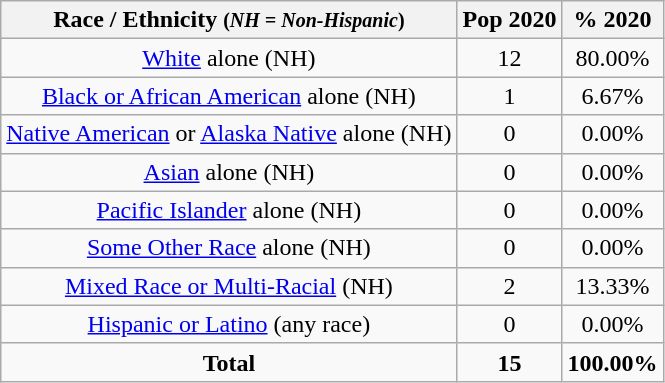<table class="wikitable" style="text-align:center;">
<tr>
<th>Race / Ethnicity <small>(<em>NH = Non-Hispanic</em>)</small></th>
<th>Pop 2020</th>
<th>% 2020</th>
</tr>
<tr>
<td><a href='#'>White</a> alone (NH)</td>
<td>12</td>
<td>80.00%</td>
</tr>
<tr>
<td><a href='#'>Black or African American</a> alone (NH)</td>
<td>1</td>
<td>6.67%</td>
</tr>
<tr>
<td><a href='#'>Native American</a> or <a href='#'>Alaska Native</a> alone (NH)</td>
<td>0</td>
<td>0.00%</td>
</tr>
<tr>
<td><a href='#'>Asian</a> alone (NH)</td>
<td>0</td>
<td>0.00%</td>
</tr>
<tr>
<td><a href='#'>Pacific Islander</a> alone (NH)</td>
<td>0</td>
<td>0.00%</td>
</tr>
<tr>
<td><a href='#'>Some Other Race</a> alone (NH)</td>
<td>0</td>
<td>0.00%</td>
</tr>
<tr>
<td><a href='#'>Mixed Race or Multi-Racial</a> (NH)</td>
<td>2</td>
<td>13.33%</td>
</tr>
<tr>
<td><a href='#'>Hispanic or Latino</a> (any race)</td>
<td>0</td>
<td>0.00%</td>
</tr>
<tr>
<td><strong>Total</strong></td>
<td><strong>15</strong></td>
<td><strong>100.00%</strong></td>
</tr>
</table>
